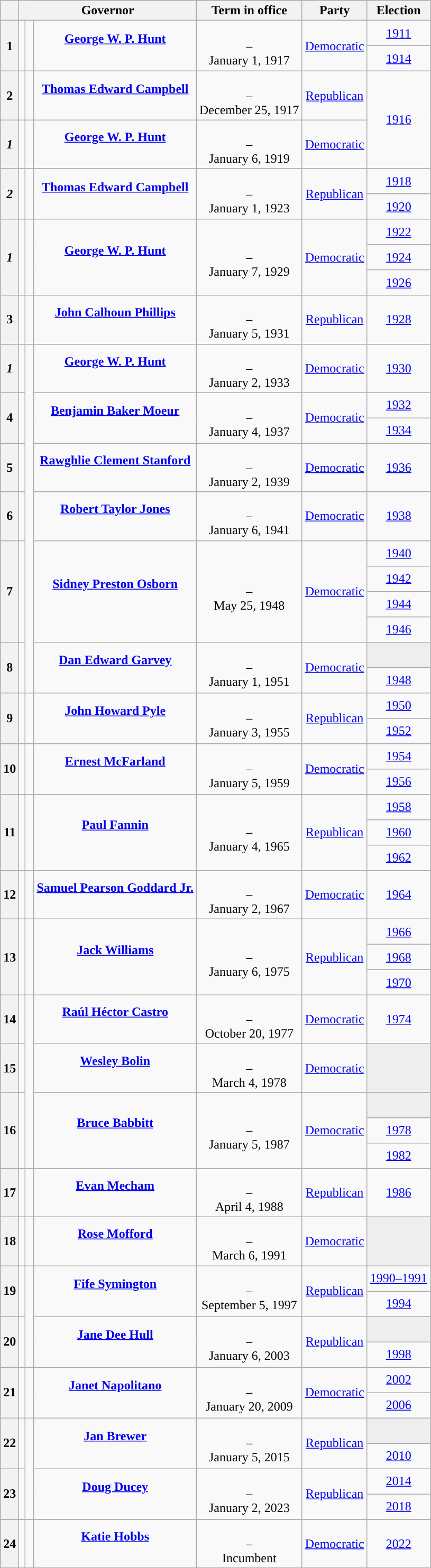<table class="wikitable sortable mw-collapsible sticky-header-multi" style="text-align:center;">
<tr>
<th scope="col" data-sort-type="number"></th>
<th scope="colgroup" colspan="3">Governor</th>
<th scope="col">Term in office</th>
<th scope="col">Party</th>
<th scope="col">Election</th>
</tr>
<tr style="height:2em;">
<th rowspan="2" scope="rowgroup">1</th>
<td rowspan="2" data-sort-value="Hunt, George"></td>
<td rowspan="2" style="background:"> </td>
<td rowspan="2"><strong><a href='#'>George W. P. Hunt</a></strong><br><br></td>
<td rowspan="2"><br>–<br>January 1, 1917<br></td>
<td rowspan="2"><a href='#'>Democratic</a></td>
<td><a href='#'>1911</a></td>
</tr>
<tr style="height:2em;">
<td><a href='#'>1914</a></td>
</tr>
<tr style="height:2em;">
<th scope="row">2</th>
<td data-sort-value="Campbell, Thomas"></td>
<td style="color:inherit;background:"></td>
<td><strong><a href='#'>Thomas Edward Campbell</a></strong><br><br></td>
<td><br>–<br>December 25, 1917<br></td>
<td><a href='#'>Republican</a></td>
<td rowspan="2"><a href='#'>1916</a></td>
</tr>
<tr style="height:2em;">
<th scope="row"><em>1</em></th>
<td data-sort-value="Hunt, George"></td>
<td style="color:inherit;background:"></td>
<td><strong><a href='#'>George W. P. Hunt</a></strong><br><br></td>
<td><br>–<br>January 6, 1919<br></td>
<td><a href='#'>Democratic</a></td>
</tr>
<tr style="height:2em;">
<th rowspan="2" scope="rowgroup"><em>2</em></th>
<td rowspan="2" data-sort-value="Campbell, Thomas"></td>
<td rowspan="2" style="color:inherit;background:"></td>
<td rowspan="2"><strong><a href='#'>Thomas Edward Campbell</a></strong><br><br></td>
<td rowspan="2"><br>–<br>January 1, 1923<br></td>
<td rowspan="2"><a href='#'>Republican</a></td>
<td><a href='#'>1918</a></td>
</tr>
<tr style="height:2em;">
<td><a href='#'>1920</a></td>
</tr>
<tr style="height:2em;">
<th rowspan="3" scope="rowgroup"><em>1</em></th>
<td rowspan="3" data-sort-value="Hunt, George"></td>
<td rowspan="3" style="color:inherit;background:"></td>
<td rowspan="3"><strong><a href='#'>George W. P. Hunt</a></strong><br><br></td>
<td rowspan="3"><br>–<br>January 7, 1929<br></td>
<td rowspan="3"><a href='#'>Democratic</a></td>
<td><a href='#'>1922</a></td>
</tr>
<tr style="height:2em;">
<td><a href='#'>1924</a></td>
</tr>
<tr style="height:2em;">
<td><a href='#'>1926</a></td>
</tr>
<tr style="height:2em;">
<th scope="row">3</th>
<td data-sort-value="Phillips, John"></td>
<td style="color:inherit;background:"></td>
<td><strong><a href='#'>John Calhoun Phillips</a></strong><br><br></td>
<td><br>–<br>January 5, 1931<br></td>
<td><a href='#'>Republican</a></td>
<td><a href='#'>1928</a></td>
</tr>
<tr style="height:2em;">
<th scope="row"><em>1</em></th>
<td data-sort-value="Hunt, George"></td>
<td rowspan="11" style="color:inherit;background:"></td>
<td><strong><a href='#'>George W. P. Hunt</a></strong><br><br></td>
<td><br>–<br>January 2, 1933<br></td>
<td><a href='#'>Democratic</a></td>
<td><a href='#'>1930</a></td>
</tr>
<tr style="height:2em;">
<th rowspan="2" scope="rowgroup">4</th>
<td rowspan="2" data-sort-value="Moeur, Benjamin"></td>
<td rowspan="2"><strong><a href='#'>Benjamin Baker Moeur</a></strong><br><br></td>
<td rowspan="2"><br>–<br>January 4, 1937<br></td>
<td rowspan="2"><a href='#'>Democratic</a></td>
<td><a href='#'>1932</a></td>
</tr>
<tr style="height:2em;">
<td><a href='#'>1934</a></td>
</tr>
<tr style="height:2em;">
<th scope="row">5</th>
<td data-sort-value="Stanford, Rawghlie"></td>
<td><strong><a href='#'>Rawghlie Clement Stanford</a></strong><br><br></td>
<td><br>–<br>January 2, 1939<br></td>
<td><a href='#'>Democratic</a></td>
<td><a href='#'>1936</a></td>
</tr>
<tr style="height:2em;">
<th scope="row">6</th>
<td data-sort-value="Jones, Robert"></td>
<td><strong><a href='#'>Robert Taylor Jones</a></strong><br><br></td>
<td><br>–<br>January 6, 1941<br></td>
<td><a href='#'>Democratic</a></td>
<td><a href='#'>1938</a></td>
</tr>
<tr style="height:2em;">
<th rowspan="4" scope="rowgroup">7</th>
<td rowspan="4" data-sort-value="Osborn, Sidney"></td>
<td rowspan="4"><strong><a href='#'>Sidney Preston Osborn</a></strong><br><br></td>
<td rowspan="4"><br>–<br>May 25, 1948<br></td>
<td rowspan="4"><a href='#'>Democratic</a></td>
<td><a href='#'>1940</a></td>
</tr>
<tr style="height:2em;">
<td><a href='#'>1942</a></td>
</tr>
<tr style="height:2em;">
<td><a href='#'>1944</a></td>
</tr>
<tr style="height:2em;">
<td><a href='#'>1946</a></td>
</tr>
<tr style="height:2em;">
<th rowspan="2" scope="rowgroup">8</th>
<td rowspan="2" data-sort-value="Garvey, Dan"></td>
<td rowspan="2"><strong><a href='#'>Dan Edward Garvey</a></strong><br><br></td>
<td rowspan="2"><br>–<br>January 1, 1951<br></td>
<td rowspan="2"><a href='#'>Democratic</a></td>
<td style="background:#EEEEEE;"></td>
</tr>
<tr style="height:2em;">
<td><a href='#'>1948</a></td>
</tr>
<tr style="height:2em;">
<th rowspan="2" scope="rowgroup">9</th>
<td rowspan="2" data-sort-value="Pyle, John"></td>
<td rowspan="2" style="color:inherit;background:"></td>
<td rowspan="2"><strong><a href='#'>John Howard Pyle</a></strong><br><br></td>
<td rowspan="2"><br>–<br>January 3, 1955<br></td>
<td rowspan="2"><a href='#'>Republican</a></td>
<td><a href='#'>1950</a></td>
</tr>
<tr style="height:2em;">
<td><a href='#'>1952</a></td>
</tr>
<tr style="height:2em;">
<th rowspan="2" scope="rowgroup">10</th>
<td rowspan="2" data-sort-value="McFarland, Ernest"></td>
<td rowspan="2" style="color:inherit;background:"></td>
<td rowspan="2"><strong><a href='#'>Ernest McFarland</a></strong><br><br></td>
<td rowspan="2"><br>–<br>January 5, 1959<br></td>
<td rowspan="2"><a href='#'>Democratic</a></td>
<td><a href='#'>1954</a></td>
</tr>
<tr style="height:2em;">
<td><a href='#'>1956</a></td>
</tr>
<tr style="height:2em;">
<th rowspan="3" scope="rowgroup">11</th>
<td rowspan="3" data-sort-value="Fannin, Paul"></td>
<td rowspan="3" style="color:inherit;background:"></td>
<td rowspan="3"><strong><a href='#'>Paul Fannin</a></strong><br><br></td>
<td rowspan="3"><br>–<br>January 4, 1965<br></td>
<td rowspan="3"><a href='#'>Republican</a></td>
<td><a href='#'>1958</a></td>
</tr>
<tr style="height:2em;">
<td><a href='#'>1960</a></td>
</tr>
<tr style="height:2em;">
<td><a href='#'>1962</a></td>
</tr>
<tr style="height:2em;">
<th scope="row">12</th>
<td data-sort-value="Goddard, Samuel"></td>
<td style="color:inherit;background:"></td>
<td><strong><a href='#'>Samuel Pearson Goddard Jr.</a></strong><br><br></td>
<td><br>–<br>January 2, 1967<br></td>
<td><a href='#'>Democratic</a></td>
<td><a href='#'>1964</a></td>
</tr>
<tr style="height:2em;">
<th rowspan="3" scope="rowgroup">13</th>
<td rowspan="3" data-sort-value="Williams, Jack"></td>
<td rowspan="3" style="color:inherit;background:"></td>
<td rowspan="3"><strong><a href='#'>Jack Williams</a></strong><br><br></td>
<td rowspan="3"><br>–<br>January 6, 1975<br></td>
<td rowspan="3"><a href='#'>Republican</a></td>
<td><a href='#'>1966</a></td>
</tr>
<tr style="height:2em;">
<td><a href='#'>1968</a></td>
</tr>
<tr style="height:2em;">
<td><a href='#'>1970</a></td>
</tr>
<tr style="height:2em;">
<th scope="row">14</th>
<td data-sort-value="Castro, Raúl"></td>
<td rowspan="5" style="color:inherit;background:"></td>
<td><strong><a href='#'>Raúl Héctor Castro</a></strong><br><br></td>
<td><br>–<br>October 20, 1977<br></td>
<td><a href='#'>Democratic</a></td>
<td><a href='#'>1974</a></td>
</tr>
<tr style="height:2em;">
<th scope="row">15</th>
<td data-sort-value="Bolin, Wesley"></td>
<td><strong><a href='#'>Wesley Bolin</a></strong><br><br></td>
<td><br>–<br>March 4, 1978<br></td>
<td><a href='#'>Democratic</a></td>
<td style="background:#EEEEEE;"></td>
</tr>
<tr style="height:2em;">
<th rowspan="3" scope="rowgroup">16</th>
<td rowspan="3" data-sort-value="Babbitt, Bruce"></td>
<td rowspan="3"><strong><a href='#'>Bruce Babbitt</a></strong><br><br></td>
<td rowspan="3"><br>–<br>January 5, 1987<br></td>
<td rowspan="3"><a href='#'>Democratic</a></td>
<td style="background:#EEEEEE;"></td>
</tr>
<tr style="height:2em;">
<td><a href='#'>1978</a></td>
</tr>
<tr style="height:2em;">
<td><a href='#'>1982</a></td>
</tr>
<tr style="height:2em;">
<th scope="row">17</th>
<td data-sort-value="Mecham, Evan"></td>
<td style="color:inherit;background:"></td>
<td><strong><a href='#'>Evan Mecham</a></strong><br><br></td>
<td><br>–<br>April 4, 1988<br></td>
<td><a href='#'>Republican</a></td>
<td><a href='#'>1986</a></td>
</tr>
<tr style="height:2em;">
<th scope="row">18</th>
<td data-sort-value="Mofford, Rose"></td>
<td style="color:inherit;background:"></td>
<td><strong><a href='#'>Rose Mofford</a></strong><br><br></td>
<td><br>–<br>March 6, 1991<br></td>
<td><a href='#'>Democratic</a></td>
<td style="background:#EEEEEE;"></td>
</tr>
<tr style="height:2em;">
<th rowspan="2" scope="rowgroup">19</th>
<td rowspan="2" data-sort-value="Symington, Fife"></td>
<td rowspan="4" style="color:inherit;background:"></td>
<td rowspan="2"><strong><a href='#'>Fife Symington</a></strong><br><br></td>
<td rowspan="2"><br>–<br>September 5, 1997<br></td>
<td rowspan="2"><a href='#'>Republican</a></td>
<td><a href='#'>1990–1991</a></td>
</tr>
<tr style="height:2em;">
<td><a href='#'>1994</a></td>
</tr>
<tr style="height:2em;">
<th rowspan="2" scope="rowgroup">20</th>
<td rowspan="2" data-sort-value="Hull, Jane"></td>
<td rowspan="2"><strong><a href='#'>Jane Dee Hull</a></strong><br><br></td>
<td rowspan="2"><br>–<br>January 6, 2003<br></td>
<td rowspan="2"><a href='#'>Republican</a></td>
<td style="background:#EEEEEE;"></td>
</tr>
<tr style="height:2em;">
<td><a href='#'>1998</a></td>
</tr>
<tr style="height:2em;">
<th rowspan="2" scope="rowgroup">21</th>
<td rowspan="2" data-sort-value="Napolitano, Janet"></td>
<td rowspan="2" style="color:inherit;background:"></td>
<td rowspan="2"><strong><a href='#'>Janet Napolitano</a></strong><br><br></td>
<td rowspan="2"><br>–<br>January 20, 2009<br></td>
<td rowspan="2"><a href='#'>Democratic</a></td>
<td><a href='#'>2002</a></td>
</tr>
<tr style="height:2em;">
<td><a href='#'>2006</a></td>
</tr>
<tr style="height:2em;">
<th rowspan="2" scope="rowgroup">22</th>
<td rowspan="2" data-sort-value="Brewer, Jan"></td>
<td rowspan="4" style="color:inherit;background:"></td>
<td rowspan="2"><strong><a href='#'>Jan Brewer</a></strong><br><br></td>
<td rowspan="2"><br>–<br>January 5, 2015<br></td>
<td rowspan="2"><a href='#'>Republican</a></td>
<td style="background:#EEEEEE;"></td>
</tr>
<tr style="height:2em;">
<td><a href='#'>2010</a></td>
</tr>
<tr style="height:2em;">
<th rowspan="2" scope="rowgroup">23</th>
<td rowspan="2" data-sort-value="Ducey, Doug"></td>
<td rowspan="2"><strong><a href='#'>Doug Ducey</a></strong><br><br></td>
<td rowspan="2"><br>–<br>January 2, 2023<br></td>
<td rowspan="2"><a href='#'>Republican</a></td>
<td><a href='#'>2014</a></td>
</tr>
<tr style="height:2em;">
<td><a href='#'>2018</a></td>
</tr>
<tr style="height:2em;">
<th scope="row">24</th>
<td data-sort-value="Hobbs, Katie"></td>
<td style="color:inherit;background:"></td>
<td><strong><a href='#'>Katie Hobbs</a></strong><br><br></td>
<td><br>–<br>Incumbent</td>
<td><a href='#'>Democratic</a></td>
<td><a href='#'>2022</a></td>
</tr>
</table>
